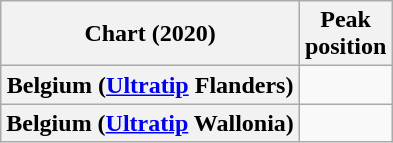<table class="wikitable plainrowheaders" style="text-align:center">
<tr>
<th scope="col">Chart (2020)</th>
<th scope="col">Peak<br>position</th>
</tr>
<tr>
<th scope="row">Belgium (<a href='#'>Ultratip</a> Flanders)</th>
<td></td>
</tr>
<tr>
<th scope="row">Belgium (<a href='#'>Ultratip</a> Wallonia)</th>
<td></td>
</tr>
</table>
